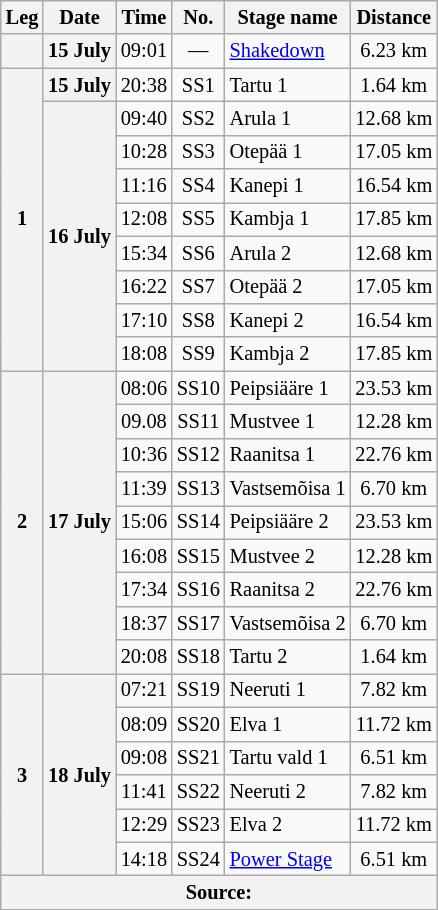<table class="wikitable" style="font-size: 85%;">
<tr>
<th>Leg</th>
<th>Date</th>
<th>Time</th>
<th>No.</th>
<th>Stage name</th>
<th>Distance</th>
</tr>
<tr>
<th></th>
<th nowrap>15 July</th>
<td align="center">09:01</td>
<td align="center">—</td>
<td><a href='#'>Shakedown</a></td>
<td align="center">6.23 km</td>
</tr>
<tr>
<th rowspan="9" nowrap>1</th>
<th nowrap>15 July</th>
<td align="center">20:38</td>
<td align="center">SS1</td>
<td>Tartu 1</td>
<td align="center">1.64 km</td>
</tr>
<tr>
<th rowspan="8">16 July</th>
<td align="center">09:40</td>
<td align="center">SS2</td>
<td>Arula 1</td>
<td align="center">12.68 km</td>
</tr>
<tr>
<td align="center">10:28</td>
<td align="center">SS3</td>
<td>Otepää 1</td>
<td align="center">17.05 km</td>
</tr>
<tr>
<td align="center">11:16</td>
<td align="center">SS4</td>
<td>Kanepi 1</td>
<td align="center">16.54 km</td>
</tr>
<tr>
<td align="center">12:08</td>
<td align="center">SS5</td>
<td>Kambja 1</td>
<td align="center">17.85 km</td>
</tr>
<tr>
<td align="center">15:34</td>
<td align="center">SS6</td>
<td>Arula 2</td>
<td align="center">12.68 km</td>
</tr>
<tr>
<td align="center">16:22</td>
<td align="center">SS7</td>
<td>Otepää 2</td>
<td align="center">17.05 km</td>
</tr>
<tr>
<td align="center">17:10</td>
<td align="center">SS8</td>
<td>Kanepi 2</td>
<td align="center">16.54 km</td>
</tr>
<tr>
<td align="center">18:08</td>
<td align="center">SS9</td>
<td>Kambja 2</td>
<td align="center">17.85 km</td>
</tr>
<tr>
<th rowspan="9">2</th>
<th rowspan="9">17 July</th>
<td align="center">08:06</td>
<td align="center">SS10</td>
<td>Peipsiääre 1</td>
<td align="center">23.53 km</td>
</tr>
<tr>
<td align="center">09.08</td>
<td align="center">SS11</td>
<td>Mustvee 1</td>
<td align="center">12.28 km</td>
</tr>
<tr>
<td align="center">10:36</td>
<td align="center">SS12</td>
<td>Raanitsa 1</td>
<td align="center">22.76 km</td>
</tr>
<tr>
<td align="center">11:39</td>
<td align="center">SS13</td>
<td>Vastsemõisa 1</td>
<td align="center">6.70 km</td>
</tr>
<tr>
<td align="center">15:06</td>
<td align="center">SS14</td>
<td>Peipsiääre 2</td>
<td align="center">23.53 km</td>
</tr>
<tr>
<td align="center">16:08</td>
<td align="center">SS15</td>
<td>Mustvee 2</td>
<td align="center">12.28 km</td>
</tr>
<tr>
<td align="center">17:34</td>
<td align="center">SS16</td>
<td>Raanitsa 2</td>
<td align="center">22.76 km</td>
</tr>
<tr>
<td align="center">18:37</td>
<td align="center">SS17</td>
<td>Vastsemõisa 2</td>
<td align="center">6.70 km</td>
</tr>
<tr>
<td align="center">20:08</td>
<td align="center">SS18</td>
<td>Tartu 2</td>
<td align="center">1.64 km</td>
</tr>
<tr>
<th rowspan="6">3</th>
<th rowspan="6">18 July</th>
<td align="center">07:21</td>
<td align="center">SS19</td>
<td>Neeruti 1</td>
<td align="center">7.82 km</td>
</tr>
<tr>
<td align="center">08:09</td>
<td align="center">SS20</td>
<td>Elva 1</td>
<td align="center">11.72 km</td>
</tr>
<tr>
<td align="center">09:08</td>
<td align="center">SS21</td>
<td>Tartu vald 1</td>
<td align="center">6.51 km</td>
</tr>
<tr>
<td align="center">11:41</td>
<td align="center">SS22</td>
<td>Neeruti 2</td>
<td align="center">7.82 km</td>
</tr>
<tr>
<td align="center">12:29</td>
<td align="center">SS23</td>
<td>Elva 2</td>
<td align="center">11.72 km</td>
</tr>
<tr>
<td align="center">14:18</td>
<td align="center">SS24</td>
<td><a href='#'>Power Stage</a></td>
<td align="center">6.51 km</td>
</tr>
<tr>
<th colspan="6">Source:</th>
</tr>
<tr>
</tr>
</table>
